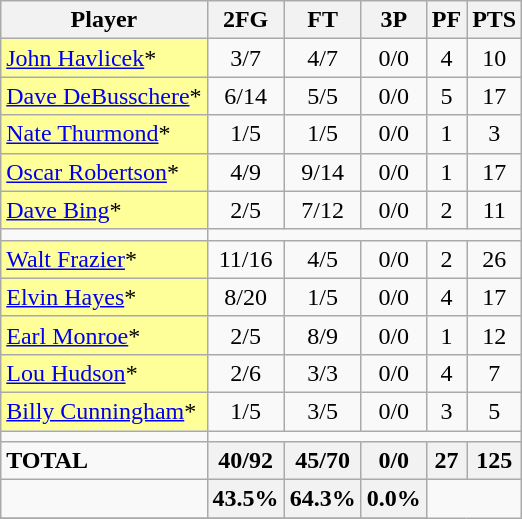<table class="wikitable sortable">
<tr>
<th>Player</th>
<th>2FG</th>
<th>FT</th>
<th>3P</th>
<th>PF</th>
<th>PTS</th>
</tr>
<tr>
<td bgcolor="#FFFF99"><a href='#'>John Havlicek</a>*</td>
<td align="center">3/7</td>
<td align="center">4/7</td>
<td align="center">0/0</td>
<td align="center">4</td>
<td align="center">10</td>
</tr>
<tr>
<td bgcolor="#FFFF99"><a href='#'>Dave DeBusschere</a>*</td>
<td align="center">6/14</td>
<td align="center">5/5</td>
<td align="center">0/0</td>
<td align="center">5</td>
<td align="center">17</td>
</tr>
<tr>
<td bgcolor="#FFFF99"><a href='#'>Nate Thurmond</a>*</td>
<td align="center">1/5</td>
<td align="center">1/5</td>
<td align="center">0/0</td>
<td align="center">1</td>
<td align="center">3</td>
</tr>
<tr>
<td bgcolor="#FFFF99"><a href='#'>Oscar Robertson</a>*</td>
<td align="center">4/9</td>
<td align="center">9/14</td>
<td align="center">0/0</td>
<td align="center">1</td>
<td align="center">17</td>
</tr>
<tr>
<td bgcolor="#FFFF99"><a href='#'>Dave Bing</a>*</td>
<td align="center">2/5</td>
<td align="center">7/12</td>
<td align="center">0/0</td>
<td align="center">2</td>
<td align="center">11</td>
</tr>
<tr>
<td></td>
</tr>
<tr>
<td bgcolor="#FFFF99"><a href='#'>Walt Frazier</a>*</td>
<td align="center">11/16</td>
<td align="center">4/5</td>
<td align="center">0/0</td>
<td align="center">2</td>
<td align="center">26</td>
</tr>
<tr>
<td bgcolor="#FFFF99"><a href='#'>Elvin Hayes</a>*</td>
<td align="center">8/20</td>
<td align="center">1/5</td>
<td align="center">0/0</td>
<td align="center">4</td>
<td align="center">17</td>
</tr>
<tr>
<td bgcolor="#FFFF99"><a href='#'>Earl Monroe</a>*</td>
<td align="center">2/5</td>
<td align="center">8/9</td>
<td align="center">0/0</td>
<td align="center">1</td>
<td align="center">12</td>
</tr>
<tr>
<td bgcolor="#FFFF99"><a href='#'>Lou Hudson</a>*</td>
<td align="center">2/6</td>
<td align="center">3/3</td>
<td align="center">0/0</td>
<td align="center">4</td>
<td align="center">7</td>
</tr>
<tr>
<td bgcolor="#FFFF99"><a href='#'>Billy Cunningham</a>*</td>
<td align="center">1/5</td>
<td align="center">3/5</td>
<td align="center">0/0</td>
<td align="center">3</td>
<td align="center">5</td>
</tr>
<tr>
<td></td>
</tr>
<tr>
<td><strong>TOTAL</strong></td>
<th align="center">40/92</th>
<th align="center">45/70</th>
<th align="center">0/0</th>
<th align="center">27</th>
<th align="center">125</th>
</tr>
<tr>
<td></td>
<th align="center">43.5%</th>
<th align="center">64.3%</th>
<th align="center">0.0%</th>
</tr>
<tr>
</tr>
</table>
